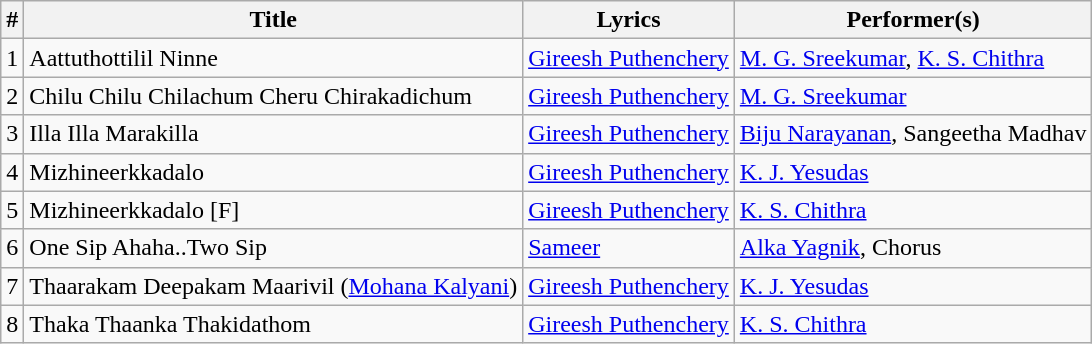<table class="wikitable">
<tr>
<th>#</th>
<th>Title</th>
<th>Lyrics</th>
<th>Performer(s)</th>
</tr>
<tr>
<td>1</td>
<td>Aattuthottilil Ninne</td>
<td><a href='#'>Gireesh Puthenchery</a></td>
<td><a href='#'>M. G. Sreekumar</a>, <a href='#'>K. S. Chithra</a></td>
</tr>
<tr>
<td>2</td>
<td>Chilu Chilu Chilachum Cheru Chirakadichum</td>
<td><a href='#'>Gireesh Puthenchery</a></td>
<td><a href='#'>M. G. Sreekumar</a></td>
</tr>
<tr>
<td>3</td>
<td>Illa Illa Marakilla</td>
<td><a href='#'>Gireesh Puthenchery</a></td>
<td><a href='#'>Biju Narayanan</a>, Sangeetha Madhav</td>
</tr>
<tr>
<td>4</td>
<td>Mizhineerkkadalo</td>
<td><a href='#'>Gireesh Puthenchery</a></td>
<td><a href='#'>K. J. Yesudas</a></td>
</tr>
<tr>
<td>5</td>
<td>Mizhineerkkadalo [F]</td>
<td><a href='#'>Gireesh Puthenchery</a></td>
<td><a href='#'>K. S. Chithra</a></td>
</tr>
<tr>
<td>6</td>
<td>One Sip Ahaha..Two Sip</td>
<td><a href='#'>Sameer</a></td>
<td><a href='#'>Alka Yagnik</a>, Chorus</td>
</tr>
<tr>
<td>7</td>
<td>Thaarakam Deepakam Maarivil (<a href='#'>Mohana Kalyani</a>)</td>
<td><a href='#'>Gireesh Puthenchery</a></td>
<td><a href='#'>K. J. Yesudas</a></td>
</tr>
<tr>
<td>8</td>
<td>Thaka Thaanka Thakidathom</td>
<td><a href='#'>Gireesh Puthenchery</a></td>
<td><a href='#'>K. S. Chithra</a></td>
</tr>
</table>
